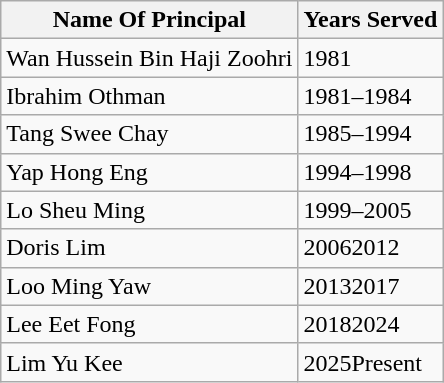<table class="wikitable">
<tr>
<th>Name Of Principal</th>
<th>Years Served</th>
</tr>
<tr>
<td>Wan Hussein Bin Haji Zoohri</td>
<td>1981</td>
</tr>
<tr>
<td>Ibrahim Othman</td>
<td>1981–1984</td>
</tr>
<tr>
<td>Tang Swee Chay</td>
<td>1985–1994</td>
</tr>
<tr>
<td>Yap Hong Eng</td>
<td>1994–1998</td>
</tr>
<tr>
<td>Lo Sheu Ming</td>
<td>1999–2005</td>
</tr>
<tr>
<td>Doris Lim</td>
<td>20062012</td>
</tr>
<tr>
<td>Loo Ming Yaw</td>
<td>20132017</td>
</tr>
<tr>
<td>Lee Eet Fong</td>
<td>20182024</td>
</tr>
<tr>
<td>Lim Yu Kee</td>
<td>2025Present</td>
</tr>
</table>
